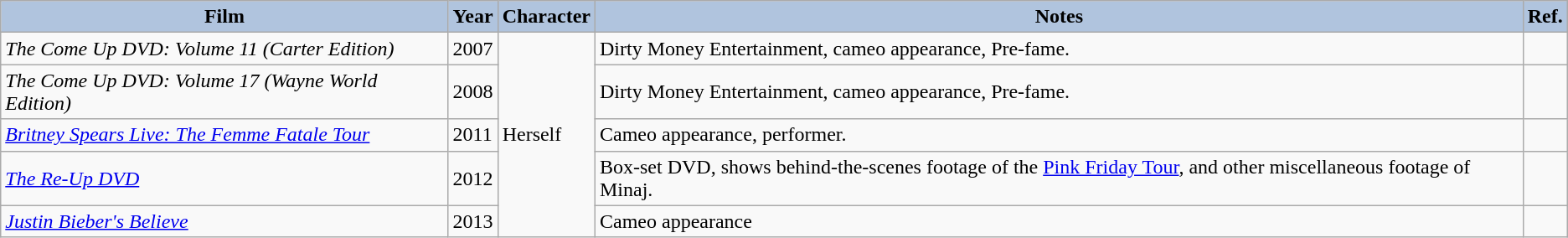<table class="wikitable">
<tr style="text-align:center;">
<th style="background:#B0C4DE;">Film</th>
<th style="background:#B0C4DE;">Year</th>
<th style="background:#B0C4DE;">Character</th>
<th style="background:#B0C4DE;">Notes</th>
<th style="background:#B0C4DE;" "width: 2em;">Ref.</th>
</tr>
<tr>
<td><em>The Come Up DVD: Volume 11 (Carter Edition)</em></td>
<td>2007</td>
<td rowspan=5>Herself</td>
<td>Dirty Money Entertainment, cameo appearance, Pre-fame.</td>
<td></td>
</tr>
<tr>
<td><em>The Come Up DVD: Volume 17 (Wayne World Edition)</em></td>
<td>2008</td>
<td>Dirty Money Entertainment, cameo appearance, Pre-fame.</td>
<td></td>
</tr>
<tr>
<td><em><a href='#'>Britney Spears Live: The Femme Fatale Tour</a></em></td>
<td>2011</td>
<td>Cameo appearance, performer.</td>
<td></td>
</tr>
<tr>
<td><em><a href='#'>The Re-Up DVD</a></em></td>
<td>2012</td>
<td>Box-set DVD, shows behind-the-scenes footage of the <a href='#'>Pink Friday Tour</a>, and other miscellaneous footage of Minaj.</td>
<td></td>
</tr>
<tr>
<td><em><a href='#'>Justin Bieber's Believe</a></em></td>
<td>2013</td>
<td>Cameo appearance</td>
<td></td>
</tr>
</table>
